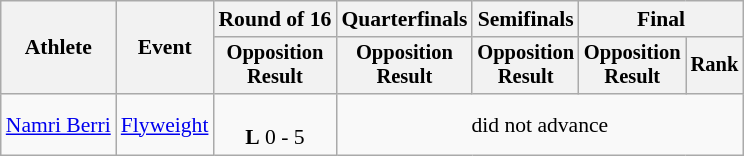<table class="wikitable" style="font-size:90%; text-align:center">
<tr>
<th rowspan=2>Athlete</th>
<th rowspan=2>Event</th>
<th>Round of 16</th>
<th>Quarterfinals</th>
<th>Semifinals</th>
<th colspan=2>Final</th>
</tr>
<tr style="font-size:95%">
<th>Opposition<br>Result</th>
<th>Opposition<br>Result</th>
<th>Opposition<br>Result</th>
<th>Opposition<br>Result</th>
<th>Rank</th>
</tr>
<tr>
<td align=left><a href='#'>Namri Berri</a></td>
<td align=left><a href='#'>Flyweight</a></td>
<td><br><strong>L</strong> 0 - 5</td>
<td colspan=4>did not advance</td>
</tr>
</table>
